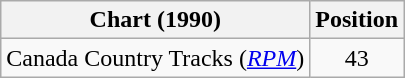<table class="wikitable sortable">
<tr>
<th scope="col">Chart (1990)</th>
<th scope="col">Position</th>
</tr>
<tr>
<td>Canada Country Tracks (<em><a href='#'>RPM</a></em>)</td>
<td align="center">43</td>
</tr>
</table>
